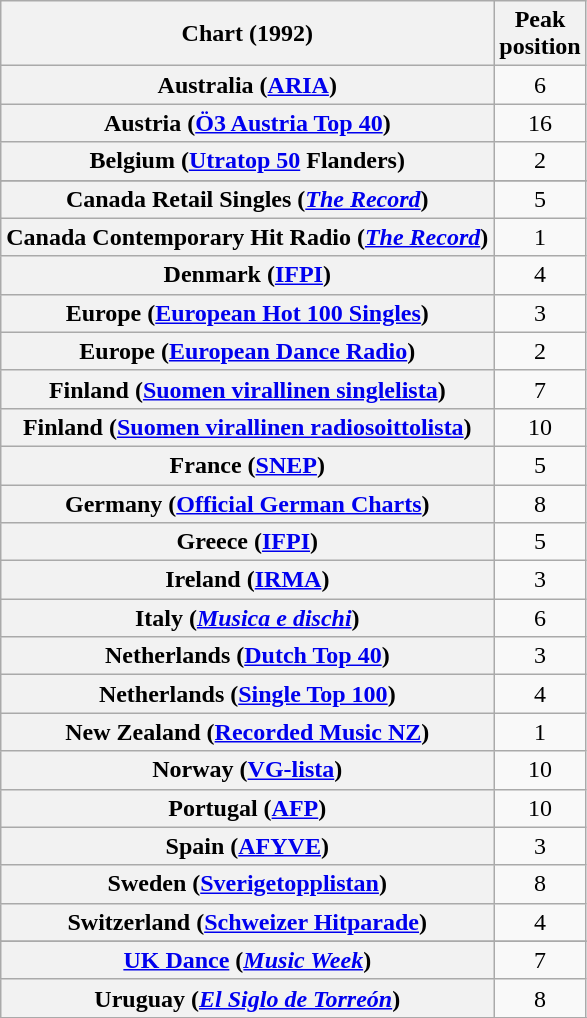<table class="wikitable sortable plainrowheaders" style="text-align:center">
<tr>
<th scope="col">Chart (1992)</th>
<th scope="col">Peak<br>position</th>
</tr>
<tr>
<th scope="row">Australia (<a href='#'>ARIA</a>)</th>
<td>6</td>
</tr>
<tr>
<th scope="row">Austria (<a href='#'>Ö3 Austria Top 40</a>)</th>
<td>16</td>
</tr>
<tr>
<th scope="row">Belgium (<a href='#'>Utratop 50</a> Flanders)</th>
<td>2</td>
</tr>
<tr>
</tr>
<tr>
</tr>
<tr>
</tr>
<tr>
<th scope="row">Canada Retail Singles (<em><a href='#'>The Record</a></em>)</th>
<td>5</td>
</tr>
<tr>
<th scope="row">Canada Contemporary Hit Radio (<em><a href='#'>The Record</a></em>)</th>
<td>1</td>
</tr>
<tr>
<th scope="row">Denmark (<a href='#'>IFPI</a>)</th>
<td>4</td>
</tr>
<tr>
<th scope="row">Europe (<a href='#'>European Hot 100 Singles</a>)</th>
<td>3</td>
</tr>
<tr>
<th scope="row">Europe (<a href='#'>European Dance Radio</a>)</th>
<td>2</td>
</tr>
<tr>
<th scope="row">Finland (<a href='#'>Suomen virallinen singlelista</a>)</th>
<td>7</td>
</tr>
<tr>
<th scope="row">Finland (<a href='#'>Suomen virallinen radiosoittolista</a>)</th>
<td>10</td>
</tr>
<tr>
<th scope="row">France (<a href='#'>SNEP</a>)</th>
<td>5</td>
</tr>
<tr>
<th scope="row">Germany (<a href='#'>Official German Charts</a>)</th>
<td>8</td>
</tr>
<tr>
<th scope="row">Greece (<a href='#'>IFPI</a>)</th>
<td>5</td>
</tr>
<tr>
<th scope="row">Ireland (<a href='#'>IRMA</a>)</th>
<td>3</td>
</tr>
<tr>
<th scope="row">Italy (<em><a href='#'>Musica e dischi</a></em>)</th>
<td>6</td>
</tr>
<tr>
<th scope="row">Netherlands (<a href='#'>Dutch Top 40</a>)</th>
<td>3</td>
</tr>
<tr>
<th scope="row">Netherlands (<a href='#'>Single Top 100</a>)</th>
<td>4</td>
</tr>
<tr>
<th scope="row">New Zealand (<a href='#'>Recorded Music NZ</a>)</th>
<td>1</td>
</tr>
<tr>
<th scope="row">Norway (<a href='#'>VG-lista</a>)</th>
<td>10</td>
</tr>
<tr>
<th scope="row">Portugal (<a href='#'>AFP</a>)</th>
<td>10</td>
</tr>
<tr>
<th scope="row">Spain (<a href='#'>AFYVE</a>)</th>
<td>3</td>
</tr>
<tr>
<th scope="row">Sweden (<a href='#'>Sverigetopplistan</a>)</th>
<td>8</td>
</tr>
<tr>
<th scope="row">Switzerland (<a href='#'>Schweizer Hitparade</a>)</th>
<td>4</td>
</tr>
<tr>
</tr>
<tr>
<th scope="row"><a href='#'>UK Dance</a> (<em><a href='#'>Music Week</a></em>)</th>
<td>7</td>
</tr>
<tr>
<th scope="row">Uruguay (<em><a href='#'>El Siglo de Torreón</a></em>)</th>
<td>8</td>
</tr>
<tr>
</tr>
<tr>
</tr>
<tr>
</tr>
<tr>
</tr>
<tr>
</tr>
</table>
